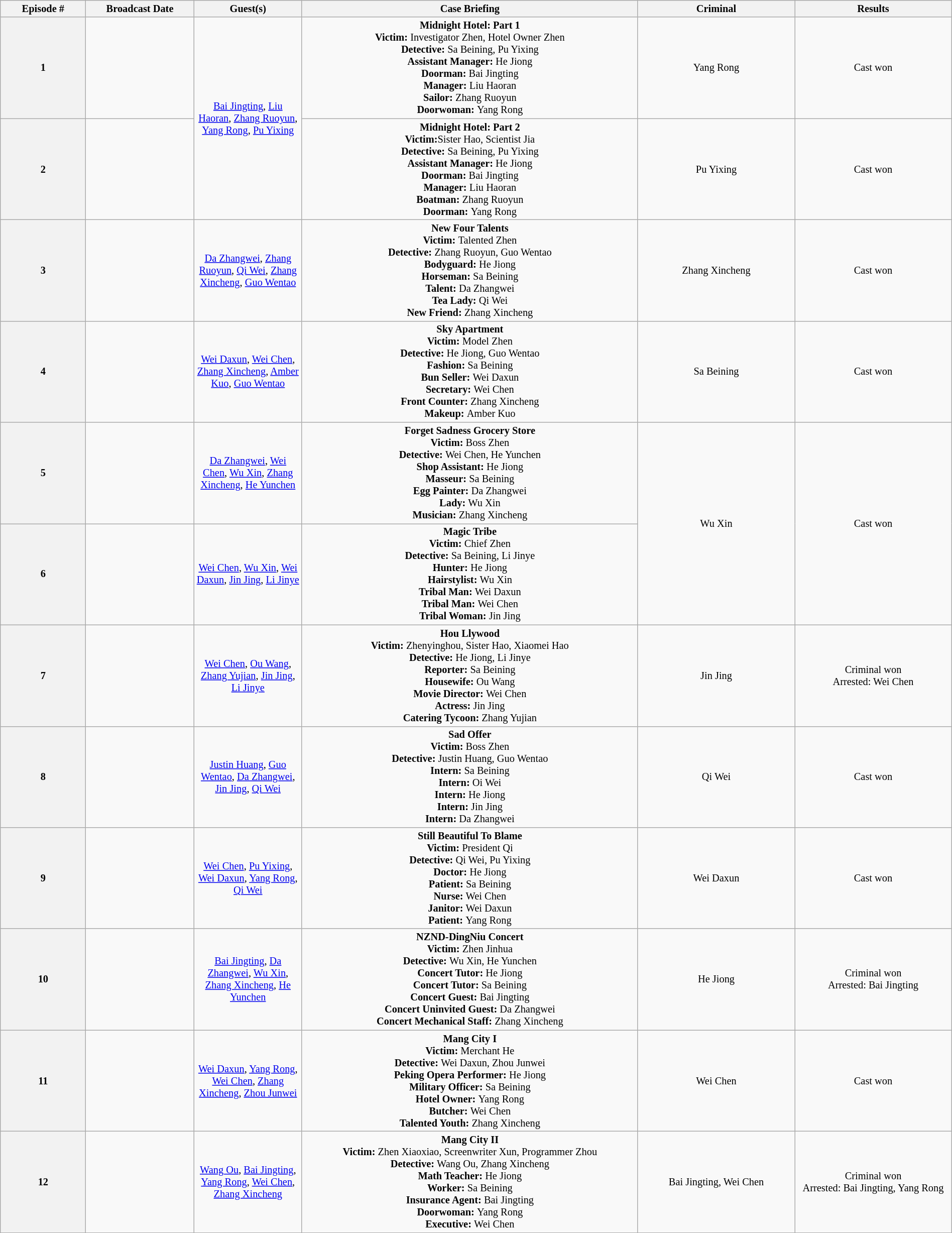<table class="wikitable collapsible" style="text-align:center; font-size:85%;width:100%">
<tr>
<th style="width:40px;">Episode #</th>
<th style="width:60px;">Broadcast Date</th>
<th style="width:60px;">Guest(s)</th>
<th style="width:200px;">Case Briefing</th>
<th style="width:90px;">Criminal</th>
<th style="width:90px;">Results</th>
</tr>
<tr>
<th>1</th>
<td></td>
<td rowspan="2"><a href='#'>Bai Jingting</a>, <a href='#'>Liu Haoran</a>, <a href='#'>Zhang Ruoyun</a>, <a href='#'>Yang Rong</a>, <a href='#'>Pu Yixing</a></td>
<td><span><strong>Midnight Hotel: Part 1</strong></span><br><strong>Victim: </strong>Investigator Zhen, Hotel Owner Zhen<br><strong>Detective: </strong>Sa Beining, Pu Yixing<br><strong>Assistant Manager: </strong>He Jiong<br><strong>Doorman: </strong>Bai Jingting<br><strong>Manager: </strong>Liu Haoran<br><strong>Sailor: </strong>Zhang Ruoyun<br><strong>Doorwoman: </strong>Yang Rong</td>
<td>Yang Rong</td>
<td>Cast won</td>
</tr>
<tr>
<th>2</th>
<td></td>
<td><span><strong>Midnight Hotel: Part 2</strong></span><br><strong>Victim:</strong>Sister Hao, Scientist Jia<br><strong>Detective: </strong>Sa Beining, Pu Yixing<br><strong>Assistant Manager: </strong>He Jiong<br><strong>Doorman: </strong>Bai Jingting<br><strong>Manager: </strong>Liu Haoran<br><strong>Boatman: </strong>Zhang Ruoyun<br><strong>Doorman: </strong>Yang Rong</td>
<td>Pu Yixing</td>
<td>Cast won</td>
</tr>
<tr>
<th>3</th>
<td></td>
<td><a href='#'>Da Zhangwei</a>, <a href='#'>Zhang Ruoyun</a>, <a href='#'>Qi Wei</a>, <a href='#'>Zhang Xincheng</a>, <a href='#'>Guo Wentao</a></td>
<td><span><strong>New Four Talents</strong></span><br><strong>Victim: </strong>Talented Zhen<br><strong>Detective: </strong>Zhang Ruoyun, Guo Wentao<br><strong>Bodyguard: </strong>He Jiong<br><strong>Horseman: </strong>Sa Beining<br><strong>Talent: </strong>Da Zhangwei<br><strong>Tea Lady: </strong>Qi Wei<br><strong>New Friend: </strong>Zhang Xincheng</td>
<td>Zhang Xincheng</td>
<td>Cast won</td>
</tr>
<tr>
<th>4</th>
<td></td>
<td><a href='#'>Wei Daxun</a>, <a href='#'>Wei Chen</a>, <a href='#'>Zhang Xincheng</a>, <a href='#'>Amber Kuo</a>, <a href='#'>Guo Wentao</a></td>
<td><span><strong>Sky Apartment</strong></span><br><strong>Victim: </strong>Model Zhen<br><strong>Detective: </strong>He Jiong, Guo Wentao<br><strong>Fashion: </strong>Sa Beining<br><strong>Bun Seller: </strong>Wei Daxun<br><strong>Secretary: </strong>Wei Chen<br><strong>Front Counter: </strong>Zhang Xincheng<br><strong>Makeup: </strong>Amber Kuo</td>
<td>Sa Beining</td>
<td>Cast won</td>
</tr>
<tr>
<th>5</th>
<td></td>
<td><a href='#'>Da Zhangwei</a>, <a href='#'>Wei Chen</a>, <a href='#'>Wu Xin</a>, <a href='#'>Zhang Xincheng</a>, <a href='#'>He Yunchen</a></td>
<td><span><strong>Forget Sadness Grocery Store</strong></span><br><strong>Victim: </strong>Boss Zhen<br><strong>Detective: </strong>Wei Chen, He Yunchen<br><strong>Shop Assistant: </strong>He Jiong<br><strong>Masseur: </strong>Sa Beining<br><strong>Egg Painter: </strong>Da Zhangwei<br><strong>Lady: </strong>Wu Xin<br><strong>Musician: </strong>Zhang Xincheng</td>
<td rowspan="2">Wu Xin</td>
<td rowspan="2">Cast won</td>
</tr>
<tr>
<th>6</th>
<td><br></td>
<td><a href='#'>Wei Chen</a>, <a href='#'>Wu Xin</a>, <a href='#'>Wei Daxun</a>, <a href='#'>Jin Jing</a>, <a href='#'>Li Jinye</a></td>
<td><span><strong>Magic Tribe</strong></span><br><strong>Victim: </strong>Chief Zhen<br><strong>Detective: </strong>Sa Beining, Li Jinye<br><strong>Hunter: </strong>He Jiong<br><strong>Hairstylist: </strong>Wu Xin<br><strong>Tribal Man: </strong>Wei Daxun<br><strong>Tribal Man: </strong>Wei Chen<br><strong>Tribal Woman: </strong>Jin Jing</td>
</tr>
<tr>
<th>7</th>
<td><br></td>
<td><a href='#'>Wei Chen</a>, <a href='#'>Ou Wang</a>, <a href='#'>Zhang Yujian</a>, <a href='#'>Jin Jing</a>, <a href='#'>Li Jinye</a></td>
<td><span><strong>Hou Llywood</strong></span><br><strong>Victim: </strong>Zhenyinghou, Sister Hao, Xiaomei Hao<br><strong>Detective: </strong>He Jiong, Li Jinye<br><strong>Reporter: </strong>Sa Beining<br><strong>Housewife: </strong>Ou Wang<br><strong>Movie Director: </strong>Wei Chen<br><strong>Actress: </strong>Jin Jing<br><strong>Catering Tycoon: </strong>Zhang Yujian</td>
<td>Jin Jing</td>
<td>Criminal won <br> Arrested: Wei Chen</td>
</tr>
<tr>
<th>8</th>
<td><br></td>
<td><a href='#'>Justin Huang</a>, <a href='#'>Guo Wentao</a>, <a href='#'>Da Zhangwei</a>, <a href='#'>Jin Jing</a>, <a href='#'>Qi Wei</a></td>
<td><span><strong>Sad Offer</strong></span><br><strong>Victim: </strong>Boss Zhen<br><strong>Detective: </strong>Justin Huang, Guo Wentao<br><strong>Intern: </strong>Sa Beining<br><strong>Intern: </strong>Oi Wei<br><strong>Intern: </strong>He Jiong<br><strong>Intern: </strong>Jin Jing<br><strong>Intern: </strong>Da Zhangwei</td>
<td>Qi Wei</td>
<td>Cast won</td>
</tr>
<tr>
<th>9</th>
<td><br></td>
<td><a href='#'>Wei Chen</a>, <a href='#'>Pu Yixing</a>, <a href='#'>Wei Daxun</a>, <a href='#'>Yang Rong</a>, <a href='#'>Qi Wei</a></td>
<td><span><strong>Still Beautiful To Blame</strong></span><br><strong>Victim: </strong>President Qi<br><strong>Detective: </strong>Qi Wei, Pu Yixing<br><strong>Doctor: </strong>He Jiong<br><strong>Patient: </strong>Sa Beining<br><strong>Nurse: </strong>Wei Chen<br><strong>Janitor: </strong>Wei Daxun<br><strong>Patient: </strong>Yang Rong</td>
<td>Wei Daxun</td>
<td>Cast won</td>
</tr>
<tr>
<th>10</th>
<td><br></td>
<td><a href='#'>Bai Jingting</a>, <a href='#'>Da Zhangwei</a>, <a href='#'>Wu Xin</a>, <a href='#'>Zhang Xincheng</a>, <a href='#'>He Yunchen</a></td>
<td><span><strong>NZND-DingNiu Concert</strong></span><br><strong>Victim: </strong>Zhen Jinhua<br><strong>Detective: </strong>Wu Xin, He Yunchen<br><strong>Concert Tutor: </strong>He Jiong<br><strong>Concert Tutor: </strong>Sa Beining<br><strong>Concert Guest: </strong>Bai Jingting<br><strong>Concert Uninvited Guest: </strong>Da Zhangwei<br><strong>Concert Mechanical Staff: </strong>Zhang Xincheng</td>
<td>He Jiong</td>
<td>Criminal won <br> Arrested: Bai Jingting</td>
</tr>
<tr>
<th>11</th>
<td><br></td>
<td><a href='#'>Wei Daxun</a>, <a href='#'>Yang Rong</a>, <a href='#'>Wei Chen</a>, <a href='#'>Zhang Xincheng</a>, <a href='#'>Zhou Junwei</a></td>
<td><span><strong>Mang City I</strong></span><br><strong>Victim: </strong>Merchant He<br><strong>Detective: </strong>Wei Daxun, Zhou Junwei<br><strong>Peking Opera Performer: </strong>He Jiong<br><strong>Military Officer: </strong>Sa Beining<br><strong>Hotel Owner: </strong>Yang Rong<br><strong>Butcher: </strong>Wei Chen<br><strong>Talented Youth: </strong>Zhang Xincheng</td>
<td>Wei Chen</td>
<td>Cast won</td>
</tr>
<tr>
<th>12</th>
<td><br></td>
<td><a href='#'>Wang Ou</a>, <a href='#'>Bai Jingting</a>, <a href='#'>Yang Rong</a>, <a href='#'>Wei Chen</a>, <a href='#'>Zhang Xincheng</a></td>
<td><span><strong>Mang City II</strong></span><br><strong>Victim: </strong>Zhen Xiaoxiao, Screenwriter Xun, Programmer Zhou <br><strong>Detective: </strong>Wang Ou, Zhang Xincheng<br><strong>Math Teacher: </strong>He Jiong<br><strong>Worker: </strong>Sa Beining<br><strong>Insurance Agent: </strong>Bai Jingting<br><strong>Doorwoman: </strong>Yang Rong<br><strong>Executive: </strong>Wei Chen</td>
<td>Bai Jingting, Wei Chen</td>
<td>Criminal won <br> Arrested: Bai Jingting, Yang Rong</td>
</tr>
<tr>
</tr>
</table>
